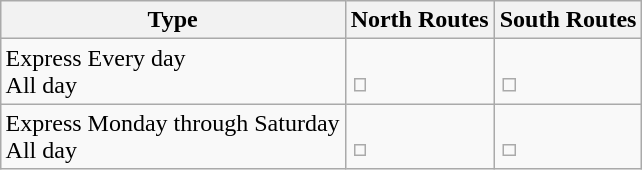<table class="wikitable" style="margin-left: auto; margin-right: auto; border: none;">
<tr>
<th>Type</th>
<th>North Routes</th>
<th>South Routes</th>
</tr>
<tr>
<td>Express Every day<br>All day</td>
<td><br><table style="border:0px;">
<tr>
<td></td>
</tr>
</table>
</td>
<td><br><table style="border:0px;">
<tr>
<td></td>
</tr>
</table>
</td>
</tr>
<tr>
<td>Express Monday through Saturday<br>All day</td>
<td><br><table style="border:0px;">
<tr>
<td></td>
</tr>
</table>
</td>
<td><br><table style="border:0px;">
<tr>
<td></td>
</tr>
</table>
</td>
</tr>
</table>
